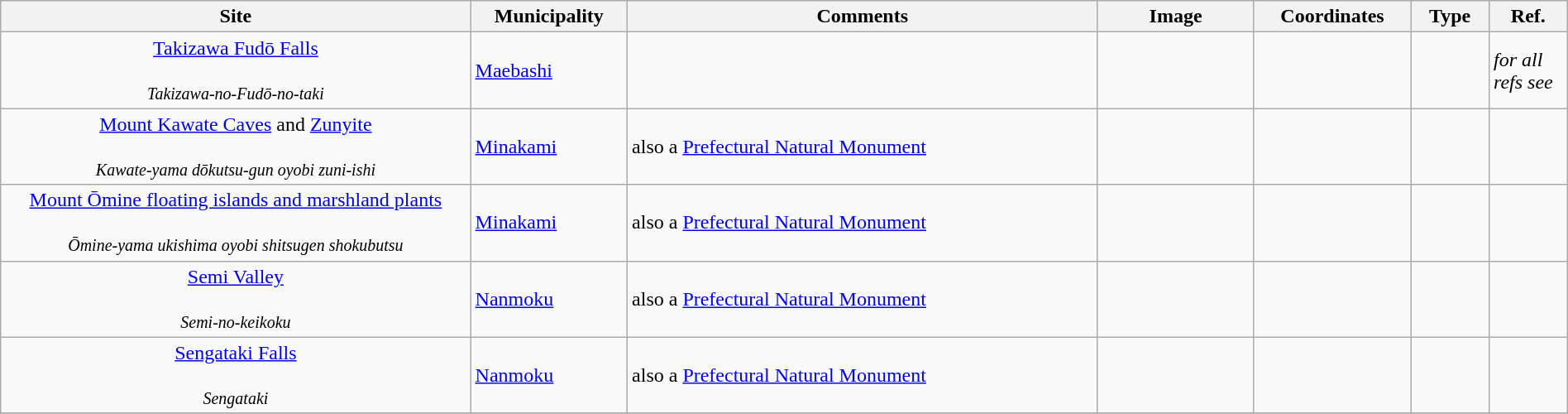<table class="wikitable sortable"  style="width:100%;">
<tr>
<th width="30%" align="left">Site</th>
<th width="10%" align="left">Municipality</th>
<th width="30%" align="left" class="unsortable">Comments</th>
<th width="10%" align="left"  class="unsortable">Image</th>
<th width="10%" align="left" class="unsortable">Coordinates</th>
<th width="5%" align="left">Type</th>
<th width="5%" align="left"  class="unsortable">Ref.</th>
</tr>
<tr>
<td align="center"><a href='#'>Takizawa Fudō Falls</a><br><br><small><em>Takizawa-no-Fudō-no-taki</em></small></td>
<td><a href='#'>Maebashi</a></td>
<td></td>
<td></td>
<td></td>
<td></td>
<td><em>for all refs see</em> </td>
</tr>
<tr>
<td align="center"><a href='#'>Mount Kawate Caves</a> and <a href='#'>Zunyite</a><br><br><small><em>Kawate-yama dōkutsu-gun oyobi zuni-ishi</em></small></td>
<td><a href='#'>Minakami</a></td>
<td>also a <a href='#'>Prefectural Natural Monument</a></td>
<td></td>
<td></td>
<td></td>
<td></td>
</tr>
<tr>
<td align="center"><a href='#'>Mount Ōmine floating islands and marshland plants</a><br><br><small><em>Ōmine-yama ukishima oyobi shitsugen shokubutsu</em></small></td>
<td><a href='#'>Minakami</a></td>
<td>also a <a href='#'>Prefectural Natural Monument</a></td>
<td></td>
<td></td>
<td></td>
<td></td>
</tr>
<tr>
<td align="center"><a href='#'>Semi Valley</a><br><br><small><em>Semi-no-keikoku</em></small></td>
<td><a href='#'>Nanmoku</a></td>
<td>also a <a href='#'>Prefectural Natural Monument</a></td>
<td></td>
<td></td>
<td></td>
<td></td>
</tr>
<tr ,>
<td align="center"><a href='#'>Sengataki Falls</a><br><br><small><em>Sengataki</em></small></td>
<td><a href='#'>Nanmoku</a></td>
<td>also a <a href='#'>Prefectural Natural Monument</a></td>
<td></td>
<td></td>
<td></td>
<td></td>
</tr>
<tr>
</tr>
</table>
